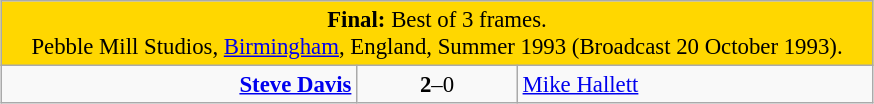<table class="wikitable" style="font-size: 95%; margin: 1em auto 1em auto;">
<tr>
<td colspan="3" align="center" bgcolor="#ffd700"><strong>Final:</strong> Best of 3 frames.<br>Pebble Mill Studios, <a href='#'>Birmingham</a>, England, Summer 1993 (Broadcast 20 October 1993).</td>
</tr>
<tr>
<td width="230" align="right"><strong><a href='#'>Steve Davis</a></strong> <br></td>
<td width="100" align="center"><strong>2</strong>–0</td>
<td width="230"><a href='#'>Mike Hallett</a> <br></td>
</tr>
</table>
